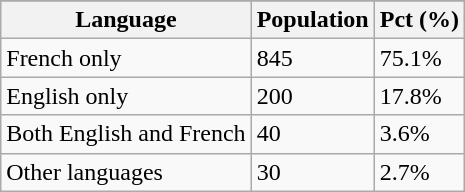<table class="wikitable">
<tr>
</tr>
<tr>
<th>Language</th>
<th>Population</th>
<th>Pct (%)</th>
</tr>
<tr>
<td>French only</td>
<td>845</td>
<td>75.1%</td>
</tr>
<tr>
<td>English only</td>
<td>200</td>
<td>17.8%</td>
</tr>
<tr>
<td>Both English and French</td>
<td>40</td>
<td>3.6%</td>
</tr>
<tr>
<td>Other languages</td>
<td>30</td>
<td>2.7%</td>
</tr>
</table>
